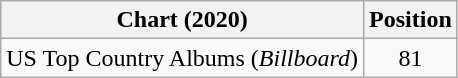<table class="wikitable">
<tr>
<th>Chart (2020)</th>
<th>Position</th>
</tr>
<tr>
<td>US Top Country Albums (<em>Billboard</em>)</td>
<td style="text-align:center;">81</td>
</tr>
</table>
